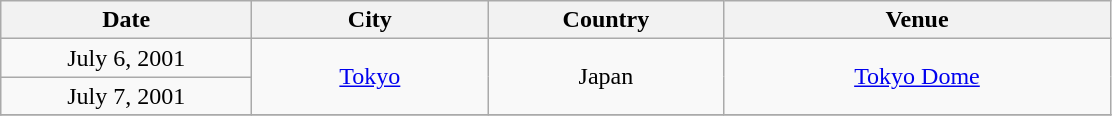<table class="wikitable">
<tr ">
<th style="width:160px;">Date</th>
<th style="width:150px;">City</th>
<th style="width:150px;">Country</th>
<th style="width:250px;">Venue</th>
</tr>
<tr>
<td style="text-align:center;">July 6, 2001</td>
<td style="text-align:center;" rowspan="2"><a href='#'>Tokyo</a></td>
<td style="text-align:center;" rowspan="2">Japan</td>
<td style="text-align:center;" rowspan="2"><a href='#'>Tokyo Dome</a></td>
</tr>
<tr>
<td style="text-align:center;">July 7, 2001</td>
</tr>
<tr>
</tr>
</table>
